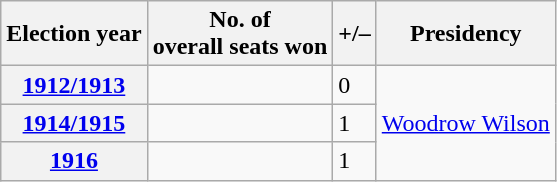<table class=wikitable>
<tr>
<th>Election year</th>
<th>No. of<br>overall seats won</th>
<th>+/–</th>
<th>Presidency</th>
</tr>
<tr>
<th><a href='#'>1912/1913</a></th>
<td></td>
<td> 0</td>
<td rowspan="3"><a href='#'>Woodrow Wilson</a></td>
</tr>
<tr>
<th><a href='#'>1914/1915</a></th>
<td></td>
<td> 1</td>
</tr>
<tr>
<th><a href='#'>1916</a></th>
<td></td>
<td> 1</td>
</tr>
</table>
